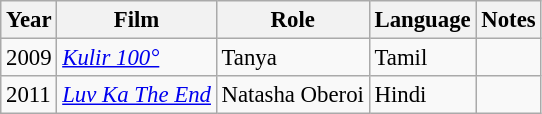<table class="wikitable" style="font-size: 95%;">
<tr>
<th>Year</th>
<th>Film</th>
<th>Role</th>
<th>Language</th>
<th>Notes</th>
</tr>
<tr>
<td>2009</td>
<td><em><a href='#'>Kulir 100°</a></em></td>
<td>Tanya</td>
<td>Tamil</td>
<td></td>
</tr>
<tr>
<td>2011</td>
<td><em><a href='#'>Luv Ka The End</a></em></td>
<td>Natasha Oberoi</td>
<td>Hindi</td>
<td></td>
</tr>
</table>
